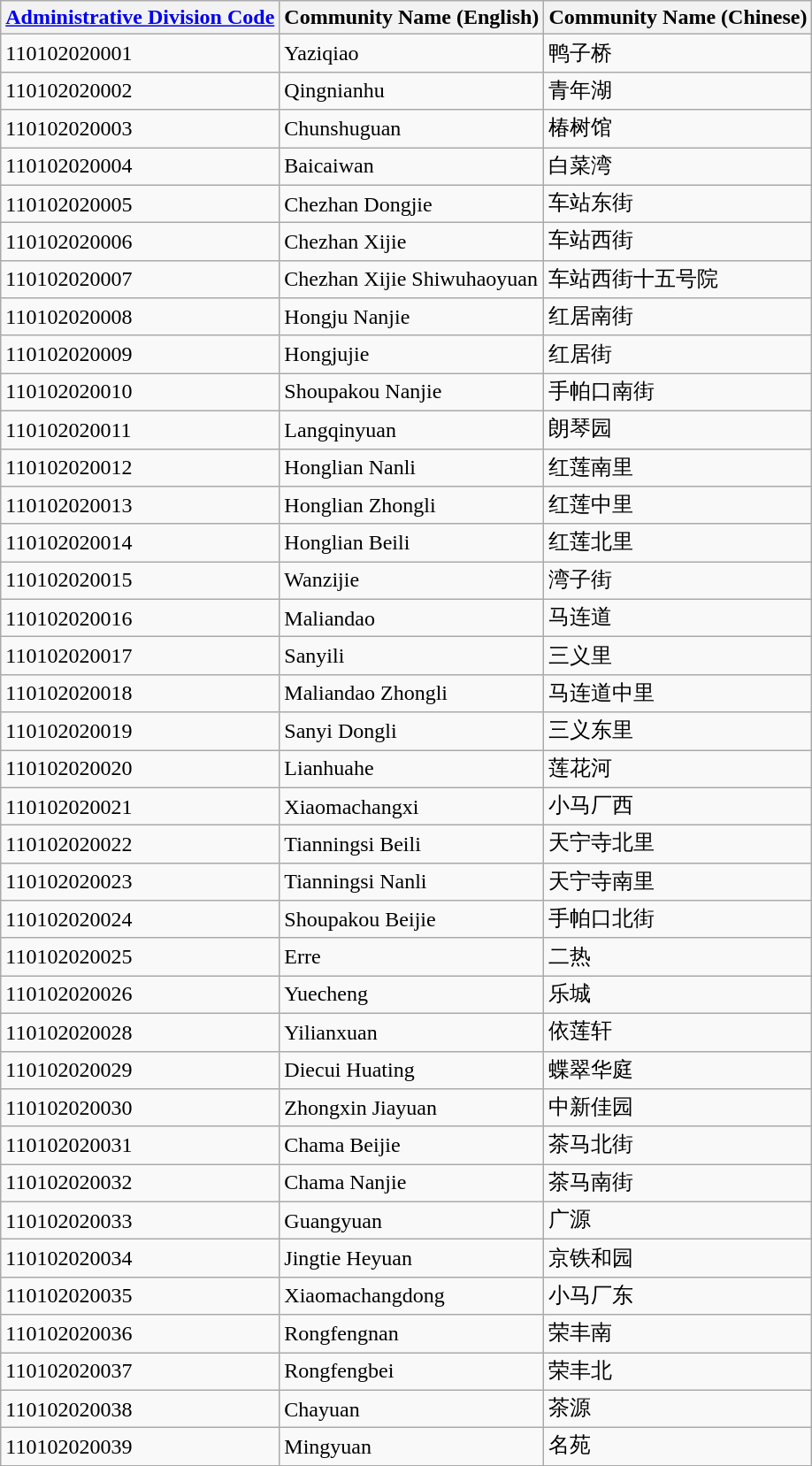<table class="wikitable sortable">
<tr>
<th><a href='#'>Administrative Division Code</a></th>
<th>Community Name (English)</th>
<th>Community Name (Chinese)</th>
</tr>
<tr>
<td>110102020001</td>
<td>Yaziqiao</td>
<td>鸭子桥</td>
</tr>
<tr>
<td>110102020002</td>
<td>Qingnianhu</td>
<td>青年湖</td>
</tr>
<tr>
<td>110102020003</td>
<td>Chunshuguan</td>
<td>椿树馆</td>
</tr>
<tr>
<td>110102020004</td>
<td>Baicaiwan</td>
<td>白菜湾</td>
</tr>
<tr>
<td>110102020005</td>
<td>Chezhan Dongjie</td>
<td>车站东街</td>
</tr>
<tr>
<td>110102020006</td>
<td>Chezhan Xijie</td>
<td>车站西街</td>
</tr>
<tr>
<td>110102020007</td>
<td>Chezhan Xijie Shiwuhaoyuan</td>
<td>车站西街十五号院</td>
</tr>
<tr>
<td>110102020008</td>
<td>Hongju Nanjie</td>
<td>红居南街</td>
</tr>
<tr>
<td>110102020009</td>
<td>Hongjujie</td>
<td>红居街</td>
</tr>
<tr>
<td>110102020010</td>
<td>Shoupakou Nanjie</td>
<td>手帕口南街</td>
</tr>
<tr>
<td>110102020011</td>
<td>Langqinyuan</td>
<td>朗琴园</td>
</tr>
<tr>
<td>110102020012</td>
<td>Honglian Nanli</td>
<td>红莲南里</td>
</tr>
<tr>
<td>110102020013</td>
<td>Honglian Zhongli</td>
<td>红莲中里</td>
</tr>
<tr>
<td>110102020014</td>
<td>Honglian Beili</td>
<td>红莲北里</td>
</tr>
<tr>
<td>110102020015</td>
<td>Wanzijie</td>
<td>湾子街</td>
</tr>
<tr>
<td>110102020016</td>
<td>Maliandao</td>
<td>马连道</td>
</tr>
<tr>
<td>110102020017</td>
<td>Sanyili</td>
<td>三义里</td>
</tr>
<tr>
<td>110102020018</td>
<td>Maliandao Zhongli</td>
<td>马连道中里</td>
</tr>
<tr>
<td>110102020019</td>
<td>Sanyi Dongli</td>
<td>三义东里</td>
</tr>
<tr>
<td>110102020020</td>
<td>Lianhuahe</td>
<td>莲花河</td>
</tr>
<tr>
<td>110102020021</td>
<td>Xiaomachangxi</td>
<td>小马厂西</td>
</tr>
<tr>
<td>110102020022</td>
<td>Tianningsi Beili</td>
<td>天宁寺北里</td>
</tr>
<tr>
<td>110102020023</td>
<td>Tianningsi Nanli</td>
<td>天宁寺南里</td>
</tr>
<tr>
<td>110102020024</td>
<td>Shoupakou Beijie</td>
<td>手帕口北街</td>
</tr>
<tr>
<td>110102020025</td>
<td>Erre</td>
<td>二热</td>
</tr>
<tr>
<td>110102020026</td>
<td>Yuecheng</td>
<td>乐城</td>
</tr>
<tr>
<td>110102020028</td>
<td>Yilianxuan</td>
<td>依莲轩</td>
</tr>
<tr>
<td>110102020029</td>
<td>Diecui Huating</td>
<td>蝶翠华庭</td>
</tr>
<tr>
<td>110102020030</td>
<td>Zhongxin Jiayuan</td>
<td>中新佳园</td>
</tr>
<tr>
<td>110102020031</td>
<td>Chama Beijie</td>
<td>茶马北街</td>
</tr>
<tr>
<td>110102020032</td>
<td>Chama Nanjie</td>
<td>茶马南街</td>
</tr>
<tr>
<td>110102020033</td>
<td>Guangyuan</td>
<td>广源</td>
</tr>
<tr>
<td>110102020034</td>
<td>Jingtie Heyuan</td>
<td>京铁和园</td>
</tr>
<tr>
<td>110102020035</td>
<td>Xiaomachangdong</td>
<td>小马厂东</td>
</tr>
<tr>
<td>110102020036</td>
<td>Rongfengnan</td>
<td>荣丰南</td>
</tr>
<tr>
<td>110102020037</td>
<td>Rongfengbei</td>
<td>荣丰北</td>
</tr>
<tr>
<td>110102020038</td>
<td>Chayuan</td>
<td>茶源</td>
</tr>
<tr>
<td>110102020039</td>
<td>Mingyuan</td>
<td>名苑</td>
</tr>
</table>
